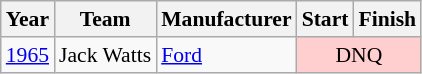<table class="wikitable" style="font-size: 90%;">
<tr>
<th>Year</th>
<th>Team</th>
<th>Manufacturer</th>
<th>Start</th>
<th>Finish</th>
</tr>
<tr>
<td><a href='#'>1965</a></td>
<td>Jack Watts</td>
<td><a href='#'>Ford</a></td>
<td align=center colspan=2 style="background:#FFCFCF;">DNQ</td>
</tr>
</table>
